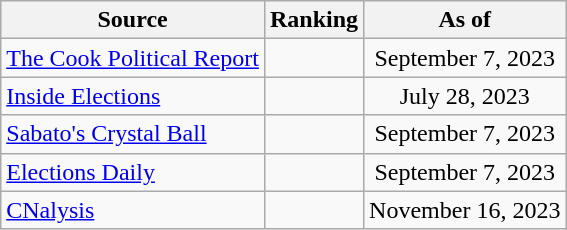<table class="wikitable" style="text-align:center">
<tr>
<th>Source</th>
<th>Ranking</th>
<th>As of</th>
</tr>
<tr>
<td style="text-align:left"><a href='#'>The Cook Political Report</a></td>
<td></td>
<td>September 7, 2023</td>
</tr>
<tr>
<td style="text-align:left"><a href='#'>Inside Elections</a></td>
<td></td>
<td>July 28, 2023</td>
</tr>
<tr>
<td style="text-align:left"><a href='#'>Sabato's Crystal Ball</a></td>
<td></td>
<td>September 7, 2023</td>
</tr>
<tr>
<td style="text-align:left"><a href='#'>Elections Daily</a></td>
<td></td>
<td>September 7, 2023</td>
</tr>
<tr>
<td style="text-align:left"><a href='#'>CNalysis</a></td>
<td></td>
<td>November 16, 2023</td>
</tr>
</table>
